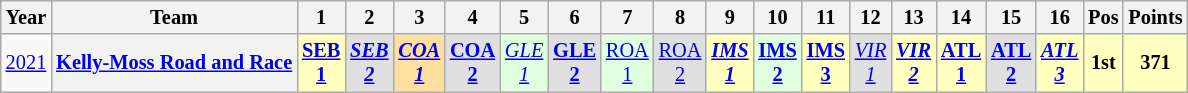<table class="wikitable" style="text-align:center; font-size:85%">
<tr>
<th>Year</th>
<th>Team</th>
<th>1</th>
<th>2</th>
<th>3</th>
<th>4</th>
<th>5</th>
<th>6</th>
<th>7</th>
<th>8</th>
<th>9</th>
<th>10</th>
<th>11</th>
<th>12</th>
<th>13</th>
<th>14</th>
<th>15</th>
<th>16</th>
<th>Pos</th>
<th>Points</th>
</tr>
<tr>
<td><a href='#'>2021</a></td>
<th nowrap><a href='#'>Kelly-Moss Road and Race</a></th>
<td style="background:#FFFFBF;"><strong><a href='#'>SEB<br>1</a></strong><br></td>
<td style="background:#DFDFDF;"><strong><em><a href='#'>SEB<br>2</a></em></strong><br></td>
<td style="background:#FFDF9F;"><strong><em><a href='#'>COA<br>1</a></em></strong><br></td>
<td style="background:#DFDFDF;"><strong><a href='#'>COA<br>2</a></strong><br></td>
<td style="background:#DFFFDF;"><em><a href='#'>GLE<br>1</a></em><br></td>
<td style="background:#DFDFDF;"><strong><a href='#'>GLE<br>2</a></strong><br></td>
<td style="background:#DFFFDF;"><a href='#'>ROA<br>1</a><br></td>
<td style="background:#DFDFDF;"><a href='#'>ROA<br>2</a><br></td>
<td style="background:#FFFFBF;"><strong><em><a href='#'>IMS<br>1</a></em></strong><br></td>
<td style="background:#DFFFDF;"><strong><a href='#'>IMS<br>2</a></strong><br></td>
<td style="background:#FFFFBF;"><strong><a href='#'>IMS<br>3</a></strong><br></td>
<td style="background:#DFDFDF;"><em><a href='#'>VIR<br>1</a></em><br></td>
<td style="background:#FFFFBF;"><strong><em><a href='#'>VIR<br>2</a></em></strong><br></td>
<td style="background:#FFFFBF;"><strong><a href='#'>ATL<br>1</a></strong><br></td>
<td style="background:#DFDFDF;"><strong><a href='#'>ATL<br>2</a></strong><br></td>
<td style="background:#FFFFBF;"><strong><em><a href='#'>ATL<br>3</a></em></strong><br></td>
<th style="background:#FFFFBF;">1st</th>
<th style="background:#FFFFBF;">371</th>
</tr>
</table>
